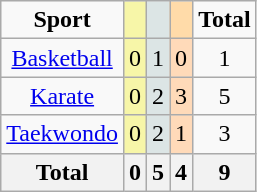<table class=wikitable style="font-size:100%; text-align:center;">
<tr>
<td><strong>Sport</strong></td>
<td bgcolor=F7F6A8></td>
<td bgcolor=DCE5E5></td>
<td bgcolor=FFDBA9></td>
<td><strong>Total</strong></td>
</tr>
<tr>
<td><a href='#'>Basketball</a></td>
<td bgcolor=F7F6A8>0</td>
<td bgcolor=DCE5E5>1</td>
<td bgcolor=FFDAB9>0</td>
<td>1</td>
</tr>
<tr>
<td><a href='#'>Karate</a></td>
<td bgcolor=F7F6A8>0</td>
<td bgcolor=DCE5E5>2</td>
<td bgcolor=FFDAB9>3</td>
<td>5</td>
</tr>
<tr>
<td><a href='#'>Taekwondo</a></td>
<td bgcolor=F7F6A8>0</td>
<td bgcolor=DCE5E5>2</td>
<td bgcolor=FFDAB9>1</td>
<td>3</td>
</tr>
<tr class="sortbottom">
<th>Total</th>
<th>0</th>
<th>5</th>
<th>4</th>
<th>9</th>
</tr>
</table>
